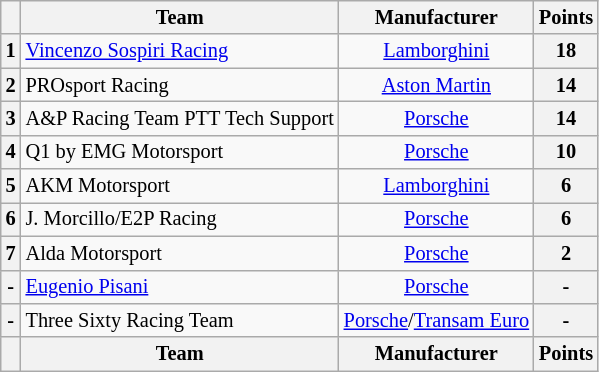<table class="wikitable" style="font-size:85%; text-align:center">
<tr>
<th></th>
<th>Team</th>
<th>Manufacturer</th>
<th>Points</th>
</tr>
<tr>
<th>1</th>
<td align="left"> <a href='#'>Vincenzo Sospiri Racing</a></td>
<td><a href='#'>Lamborghini</a></td>
<th>18</th>
</tr>
<tr>
<th>2</th>
<td align="left"> PROsport Racing</td>
<td><a href='#'>Aston Martin</a></td>
<th>14</th>
</tr>
<tr>
<th>3</th>
<td align="left"> A&P Racing Team PTT Tech Support</td>
<td><a href='#'>Porsche</a></td>
<th>14</th>
</tr>
<tr>
<th>4</th>
<td align="left"> Q1 by EMG Motorsport</td>
<td><a href='#'>Porsche</a></td>
<th>10</th>
</tr>
<tr>
<th>5</th>
<td align="left"> AKM Motorsport</td>
<td><a href='#'>Lamborghini</a></td>
<th>6</th>
</tr>
<tr>
<th>6</th>
<td align="left"> J. Morcillo/E2P Racing</td>
<td><a href='#'>Porsche</a></td>
<th>6</th>
</tr>
<tr>
<th>7</th>
<td align="left"> Alda Motorsport</td>
<td><a href='#'>Porsche</a></td>
<th>2</th>
</tr>
<tr>
<th>-</th>
<td align="left"> <a href='#'>Eugenio Pisani</a></td>
<td><a href='#'>Porsche</a></td>
<th>-</th>
</tr>
<tr>
<th>-</th>
<td align="left"> Three Sixty Racing Team</td>
<td><a href='#'>Porsche</a>/<a href='#'>Transam Euro</a></td>
<th>-</th>
</tr>
<tr>
<th></th>
<th>Team</th>
<th>Manufacturer</th>
<th>Points</th>
</tr>
</table>
